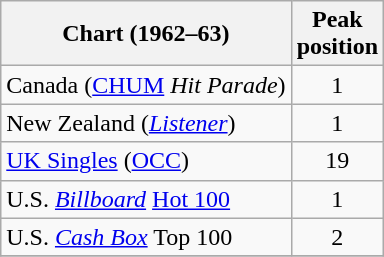<table class="wikitable sortable">
<tr>
<th>Chart (1962–63)</th>
<th>Peak<br>position</th>
</tr>
<tr>
<td>Canada (<a href='#'>CHUM</a> <em>Hit Parade</em>)</td>
<td style="text-align:center;">1</td>
</tr>
<tr>
<td>New Zealand (<em><a href='#'>Listener</a></em>)</td>
<td style="text-align:center;">1</td>
</tr>
<tr>
<td><a href='#'>UK Singles</a> (<a href='#'>OCC</a>)</td>
<td style="text-align:center;">19</td>
</tr>
<tr>
<td>U.S. <em><a href='#'>Billboard</a></em> <a href='#'>Hot 100</a></td>
<td style="text-align:center;">1</td>
</tr>
<tr>
<td>U.S. <a href='#'><em>Cash Box</em></a> Top 100</td>
<td align="center">2</td>
</tr>
<tr>
</tr>
</table>
